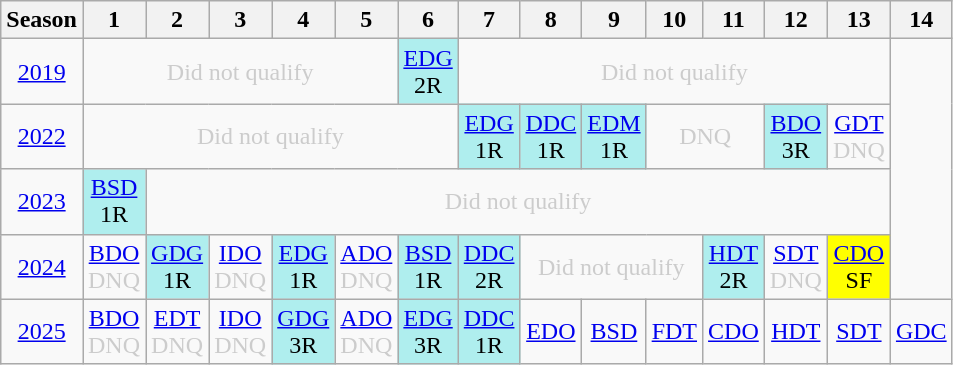<table class="wikitable" style="width:50%; margin:0">
<tr>
<th>Season</th>
<th>1</th>
<th>2</th>
<th>3</th>
<th>4</th>
<th>5</th>
<th>6</th>
<th>7</th>
<th>8</th>
<th>9</th>
<th>10</th>
<th>11</th>
<th>12</th>
<th>13</th>
<th>14</th>
</tr>
<tr>
<td style="text-align:center;"background:#efefef;"><a href='#'>2019</a></td>
<td colspan="5" style="text-align:center; color:#ccc;">Did not qualify</td>
<td style="text-align:center; background:#afeeee;"><a href='#'>EDG</a><br>2R</td>
<td colspan="7" style="text-align:center; color:#ccc;">Did not qualify</td>
</tr>
<tr>
<td style="text-align:center;"background:#efefef;"><a href='#'>2022</a></td>
<td colspan="6" style="text-align:center; color:#ccc;">Did not qualify</td>
<td style="text-align:center; background:#afeeee;"><a href='#'>EDG</a><br>1R</td>
<td style="text-align:center; background:#afeeee;"><a href='#'>DDC</a><br>1R</td>
<td style="text-align:center; background:#afeeee;"><a href='#'>EDM</a><br>1R</td>
<td colspan="2" style="text-align:center; color:#ccc;">DNQ</td>
<td style="text-align:center; background:#afeeee;"><a href='#'>BDO</a><br>3R</td>
<td style="text-align:center; color:#ccc;"><a href='#'>GDT</a><br>DNQ</td>
</tr>
<tr>
<td style="text-align:center;"background:#efefef;"><a href='#'>2023</a></td>
<td style="text-align:center; background:#afeeee;"><a href='#'>BSD</a><br>1R</td>
<td colspan="12" style="text-align:center; color:#ccc;">Did not qualify</td>
</tr>
<tr>
<td style="text-align:center;"background:#efefef;"><a href='#'>2024</a></td>
<td style="text-align:center; color:#ccc;"><a href='#'>BDO</a><br>DNQ</td>
<td style="text-align:center; background:#afeeee;"><a href='#'>GDG</a><br>1R</td>
<td style="text-align:center; color:#ccc;"><a href='#'>IDO</a><br>DNQ</td>
<td style="text-align:center; background:#afeeee;"><a href='#'>EDG</a><br>1R</td>
<td style="text-align:center; color:#ccc;"><a href='#'>ADO</a><br>DNQ</td>
<td style="text-align:center; background:#afeeee;"><a href='#'>BSD</a><br>1R</td>
<td style="text-align:center; background:#afeeee;"><a href='#'>DDC</a><br>2R</td>
<td colspan="3" style="text-align:center; color:#ccc;">Did not qualify</td>
<td style="text-align:center; background:#afeeee;"><a href='#'>HDT</a><br>2R</td>
<td style="text-align:center; color:#ccc;"><a href='#'>SDT</a><br>DNQ</td>
<td style="text-align:center; background:yellow;"><a href='#'>CDO</a><br>SF</td>
</tr>
<tr>
<td style="text-align:center;"background:#efefef;"><a href='#'>2025</a></td>
<td style="text-align:center; color:#ccc;"><a href='#'>BDO</a><br>DNQ</td>
<td style="text-align:center; color:#ccc;"><a href='#'>EDT</a><br>DNQ</td>
<td style="text-align:center; color:#ccc;"><a href='#'>IDO</a><br>DNQ</td>
<td style="text-align:center; background:#afeeee;"><a href='#'>GDG</a><br>3R</td>
<td style="text-align:center; color:#ccc;"><a href='#'>ADO</a><br>DNQ</td>
<td style="text-align:center; background:#afeeee;"><a href='#'>EDG</a><br>3R</td>
<td style="text-align:center; background:#afeeee;"><a href='#'>DDC</a><br>1R</td>
<td style="text-align:center; color:#ccc;"><a href='#'>EDO</a><br></td>
<td style="text-align:center; color:#ccc;"><a href='#'>BSD</a><br></td>
<td style="text-align:center; color:#ccc;"><a href='#'>FDT</a><br></td>
<td style="text-align:center; color:#ccc;"><a href='#'>CDO</a><br></td>
<td style="text-align:center; color:#ccc;"><a href='#'>HDT</a><br></td>
<td style="text-align:center; color:#ccc;"><a href='#'>SDT</a><br></td>
<td style="text-align:center; color:#ccc;"><a href='#'>GDC</a><br></td>
</tr>
</table>
